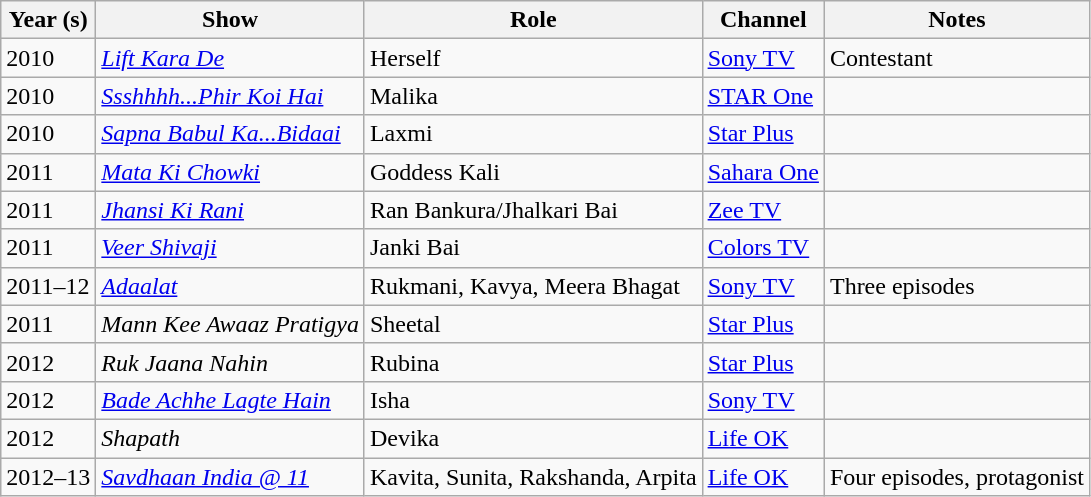<table class="wikitable">
<tr style="text-align:center;">
<th>Year (s)</th>
<th>Show</th>
<th>Role</th>
<th>Channel</th>
<th>Notes</th>
</tr>
<tr>
<td>2010</td>
<td><em><a href='#'>Lift Kara De</a></em></td>
<td>Herself</td>
<td><a href='#'>Sony TV</a></td>
<td>Contestant</td>
</tr>
<tr>
<td>2010</td>
<td><em><a href='#'>Ssshhhh...Phir Koi Hai</a></em></td>
<td>Malika</td>
<td><a href='#'>STAR One</a></td>
<td></td>
</tr>
<tr>
<td>2010</td>
<td><em><a href='#'>Sapna Babul Ka...Bidaai</a></em></td>
<td>Laxmi</td>
<td><a href='#'>Star Plus</a></td>
<td></td>
</tr>
<tr>
<td>2011</td>
<td><em><a href='#'>Mata Ki Chowki</a></em></td>
<td>Goddess Kali</td>
<td><a href='#'>Sahara One</a></td>
<td></td>
</tr>
<tr>
<td>2011</td>
<td><em><a href='#'>Jhansi Ki Rani</a></em></td>
<td>Ran Bankura/Jhalkari Bai</td>
<td><a href='#'>Zee TV</a></td>
<td></td>
</tr>
<tr>
<td>2011</td>
<td><em><a href='#'>Veer Shivaji</a></em></td>
<td>Janki Bai</td>
<td><a href='#'>Colors TV</a></td>
<td></td>
</tr>
<tr>
<td>2011–12</td>
<td><em><a href='#'>Adaalat</a></em></td>
<td>Rukmani, Kavya, Meera Bhagat</td>
<td><a href='#'>Sony TV</a></td>
<td>Three episodes</td>
</tr>
<tr>
<td>2011</td>
<td><em>Mann Kee Awaaz Pratigya</em></td>
<td>Sheetal</td>
<td><a href='#'>Star Plus</a></td>
<td></td>
</tr>
<tr>
<td>2012</td>
<td><em>Ruk Jaana Nahin</em></td>
<td>Rubina</td>
<td><a href='#'>Star Plus</a></td>
<td></td>
</tr>
<tr>
<td>2012</td>
<td><em><a href='#'>Bade Achhe Lagte Hain</a></em></td>
<td>Isha</td>
<td><a href='#'>Sony TV</a></td>
<td></td>
</tr>
<tr>
<td>2012</td>
<td><em>Shapath</em></td>
<td>Devika</td>
<td><a href='#'>Life OK</a></td>
<td></td>
</tr>
<tr>
<td>2012–13</td>
<td><em><a href='#'>Savdhaan India @ 11</a></em></td>
<td>Kavita, Sunita, Rakshanda, Arpita</td>
<td><a href='#'>Life OK</a></td>
<td>Four episodes, protagonist</td>
</tr>
</table>
